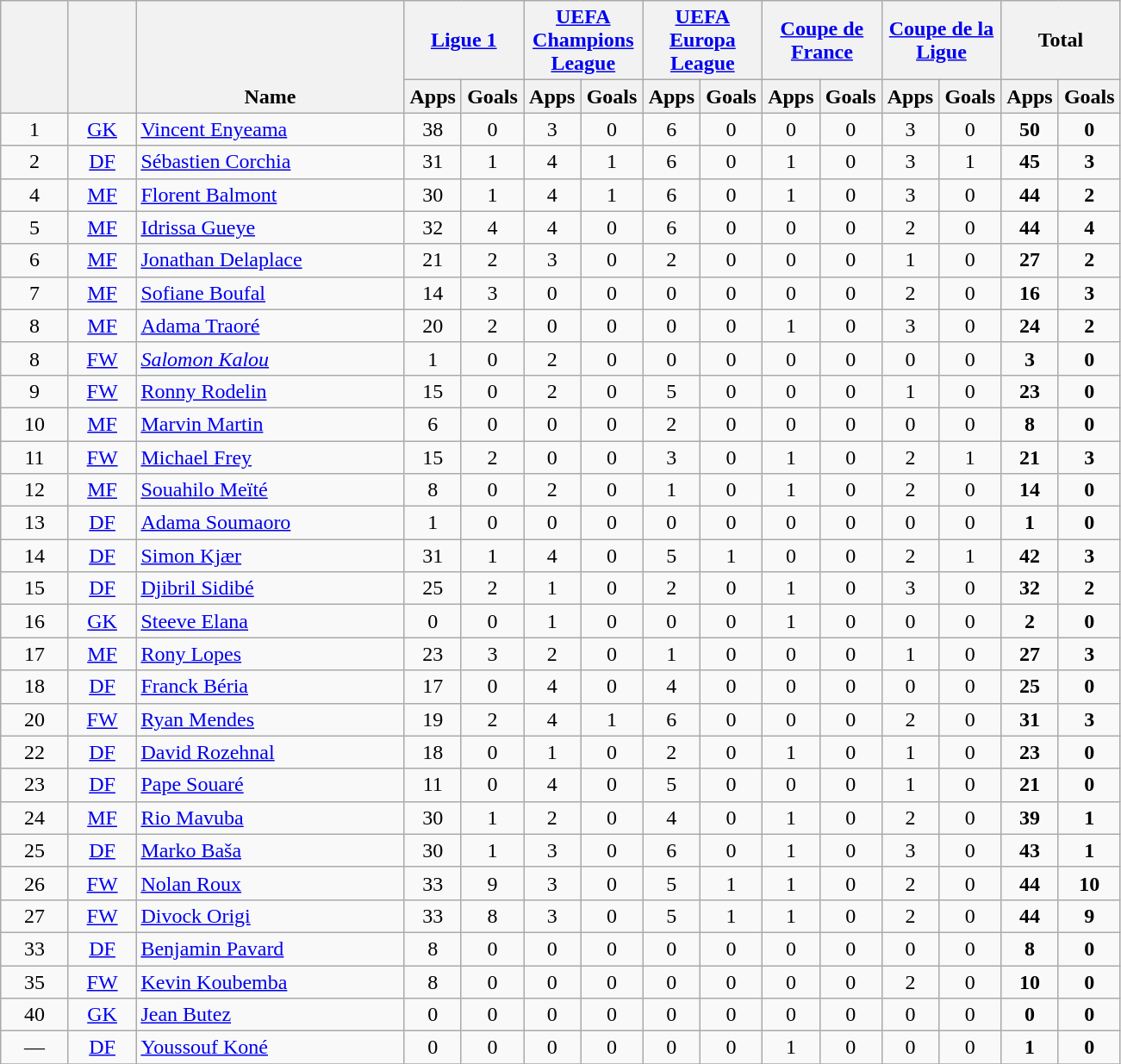<table class="wikitable sortable" style="text-align:center;">
<tr>
<th rowspan="2" width="45" valign="bottom"></th>
<th rowspan="2" width="45" valign="bottom"></th>
<th rowspan="2" width="200" valign="bottom">Name</th>
<th colspan="2" width="85"><a href='#'>Ligue 1</a></th>
<th colspan="2" width="85"><a href='#'>UEFA Champions League</a></th>
<th colspan="2" width="85"><a href='#'>UEFA Europa League</a></th>
<th colspan="2" width="85"><a href='#'>Coupe de France</a></th>
<th colspan="2" width="85"><a href='#'>Coupe de la Ligue</a></th>
<th colspan="2" width="85">Total</th>
</tr>
<tr>
<th>Apps</th>
<th>Goals</th>
<th>Apps</th>
<th>Goals</th>
<th>Apps</th>
<th>Goals</th>
<th>Apps</th>
<th>Goals</th>
<th>Apps</th>
<th>Goals</th>
<th>Apps</th>
<th>Goals</th>
</tr>
<tr>
<td>1</td>
<td><a href='#'>GK</a></td>
<td align=left> <a href='#'>Vincent Enyeama</a></td>
<td>38</td>
<td>0</td>
<td>3</td>
<td>0</td>
<td>6</td>
<td>0</td>
<td>0</td>
<td>0</td>
<td>3</td>
<td>0</td>
<td><strong>50</strong></td>
<td><strong>0</strong></td>
</tr>
<tr>
<td>2</td>
<td><a href='#'>DF</a></td>
<td align=left> <a href='#'>Sébastien Corchia</a></td>
<td>31</td>
<td>1</td>
<td>4</td>
<td>1</td>
<td>6</td>
<td>0</td>
<td>1</td>
<td>0</td>
<td>3</td>
<td>1</td>
<td><strong>45</strong></td>
<td><strong>3</strong></td>
</tr>
<tr>
<td>4</td>
<td><a href='#'>MF</a></td>
<td align=left> <a href='#'>Florent Balmont</a></td>
<td>30</td>
<td>1</td>
<td>4</td>
<td>1</td>
<td>6</td>
<td>0</td>
<td>1</td>
<td>0</td>
<td>3</td>
<td>0</td>
<td><strong>44</strong></td>
<td><strong>2</strong></td>
</tr>
<tr>
<td>5</td>
<td><a href='#'>MF</a></td>
<td align=left> <a href='#'>Idrissa Gueye</a></td>
<td>32</td>
<td>4</td>
<td>4</td>
<td>0</td>
<td>6</td>
<td>0</td>
<td>0</td>
<td>0</td>
<td>2</td>
<td>0</td>
<td><strong>44</strong></td>
<td><strong>4</strong></td>
</tr>
<tr>
<td>6</td>
<td><a href='#'>MF</a></td>
<td align=left> <a href='#'>Jonathan Delaplace</a></td>
<td>21</td>
<td>2</td>
<td>3</td>
<td>0</td>
<td>2</td>
<td>0</td>
<td>0</td>
<td>0</td>
<td>1</td>
<td>0</td>
<td><strong>27</strong></td>
<td><strong>2</strong></td>
</tr>
<tr>
<td>7</td>
<td><a href='#'>MF</a></td>
<td align=left> <a href='#'>Sofiane Boufal</a></td>
<td>14</td>
<td>3</td>
<td>0</td>
<td>0</td>
<td>0</td>
<td>0</td>
<td>0</td>
<td>0</td>
<td>2</td>
<td>0</td>
<td><strong>16</strong></td>
<td><strong>3</strong></td>
</tr>
<tr>
<td>8</td>
<td><a href='#'>MF</a></td>
<td align=left> <a href='#'>Adama Traoré</a></td>
<td>20</td>
<td>2</td>
<td>0</td>
<td>0</td>
<td>0</td>
<td>0</td>
<td>1</td>
<td>0</td>
<td>3</td>
<td>0</td>
<td><strong>24</strong></td>
<td><strong>2</strong></td>
</tr>
<tr>
<td>8</td>
<td><a href='#'>FW</a></td>
<td align=left> <em><a href='#'>Salomon Kalou</a></em></td>
<td>1</td>
<td>0</td>
<td>2</td>
<td>0</td>
<td>0</td>
<td>0</td>
<td>0</td>
<td>0</td>
<td>0</td>
<td>0</td>
<td><strong>3</strong></td>
<td><strong>0</strong></td>
</tr>
<tr>
<td>9</td>
<td><a href='#'>FW</a></td>
<td align=left> <a href='#'>Ronny Rodelin</a></td>
<td>15</td>
<td>0</td>
<td>2</td>
<td>0</td>
<td>5</td>
<td>0</td>
<td>0</td>
<td>0</td>
<td>1</td>
<td>0</td>
<td><strong>23</strong></td>
<td><strong>0</strong></td>
</tr>
<tr>
<td>10</td>
<td><a href='#'>MF</a></td>
<td align=left> <a href='#'>Marvin Martin</a></td>
<td>6</td>
<td>0</td>
<td>0</td>
<td>0</td>
<td>2</td>
<td>0</td>
<td>0</td>
<td>0</td>
<td>0</td>
<td>0</td>
<td><strong>8</strong></td>
<td><strong>0</strong></td>
</tr>
<tr>
<td>11</td>
<td><a href='#'>FW</a></td>
<td align=left> <a href='#'>Michael Frey</a></td>
<td>15</td>
<td>2</td>
<td>0</td>
<td>0</td>
<td>3</td>
<td>0</td>
<td>1</td>
<td>0</td>
<td>2</td>
<td>1</td>
<td><strong>21</strong></td>
<td><strong>3</strong></td>
</tr>
<tr>
<td>12</td>
<td><a href='#'>MF</a></td>
<td align=left> <a href='#'>Souahilo Meïté</a></td>
<td>8</td>
<td>0</td>
<td>2</td>
<td>0</td>
<td>1</td>
<td>0</td>
<td>1</td>
<td>0</td>
<td>2</td>
<td>0</td>
<td><strong>14</strong></td>
<td><strong>0</strong></td>
</tr>
<tr>
<td>13</td>
<td><a href='#'>DF</a></td>
<td align=left> <a href='#'>Adama Soumaoro</a></td>
<td>1</td>
<td>0</td>
<td>0</td>
<td>0</td>
<td>0</td>
<td>0</td>
<td>0</td>
<td>0</td>
<td>0</td>
<td>0</td>
<td><strong>1</strong></td>
<td><strong>0</strong></td>
</tr>
<tr>
<td>14</td>
<td><a href='#'>DF</a></td>
<td align=left> <a href='#'>Simon Kjær</a></td>
<td>31</td>
<td>1</td>
<td>4</td>
<td>0</td>
<td>5</td>
<td>1</td>
<td>0</td>
<td>0</td>
<td>2</td>
<td>1</td>
<td><strong>42</strong></td>
<td><strong>3</strong></td>
</tr>
<tr>
<td>15</td>
<td><a href='#'>DF</a></td>
<td align=left> <a href='#'>Djibril Sidibé</a></td>
<td>25</td>
<td>2</td>
<td>1</td>
<td>0</td>
<td>2</td>
<td>0</td>
<td>1</td>
<td>0</td>
<td>3</td>
<td>0</td>
<td><strong>32</strong></td>
<td><strong>2</strong></td>
</tr>
<tr>
<td>16</td>
<td><a href='#'>GK</a></td>
<td align=left> <a href='#'>Steeve Elana</a></td>
<td>0</td>
<td>0</td>
<td>1</td>
<td>0</td>
<td>0</td>
<td>0</td>
<td>1</td>
<td>0</td>
<td>0</td>
<td>0</td>
<td><strong>2</strong></td>
<td><strong>0</strong></td>
</tr>
<tr>
<td>17</td>
<td><a href='#'>MF</a></td>
<td align=left> <a href='#'>Rony Lopes</a></td>
<td>23</td>
<td>3</td>
<td>2</td>
<td>0</td>
<td>1</td>
<td>0</td>
<td>0</td>
<td>0</td>
<td>1</td>
<td>0</td>
<td><strong>27</strong></td>
<td><strong>3</strong></td>
</tr>
<tr>
<td>18</td>
<td><a href='#'>DF</a></td>
<td align=left> <a href='#'>Franck Béria</a></td>
<td>17</td>
<td>0</td>
<td>4</td>
<td>0</td>
<td>4</td>
<td>0</td>
<td>0</td>
<td>0</td>
<td>0</td>
<td>0</td>
<td><strong>25</strong></td>
<td><strong>0</strong></td>
</tr>
<tr>
<td>20</td>
<td><a href='#'>FW</a></td>
<td align=left> <a href='#'>Ryan Mendes</a></td>
<td>19</td>
<td>2</td>
<td>4</td>
<td>1</td>
<td>6</td>
<td>0</td>
<td>0</td>
<td>0</td>
<td>2</td>
<td>0</td>
<td><strong>31</strong></td>
<td><strong>3</strong></td>
</tr>
<tr>
<td>22</td>
<td><a href='#'>DF</a></td>
<td align=left> <a href='#'>David Rozehnal</a></td>
<td>18</td>
<td>0</td>
<td>1</td>
<td>0</td>
<td>2</td>
<td>0</td>
<td>1</td>
<td>0</td>
<td>1</td>
<td>0</td>
<td><strong>23</strong></td>
<td><strong>0</strong></td>
</tr>
<tr>
<td>23</td>
<td><a href='#'>DF</a></td>
<td align=left> <a href='#'>Pape Souaré</a></td>
<td>11</td>
<td>0</td>
<td>4</td>
<td>0</td>
<td>5</td>
<td>0</td>
<td>0</td>
<td>0</td>
<td>1</td>
<td>0</td>
<td><strong>21</strong></td>
<td><strong>0</strong></td>
</tr>
<tr>
<td>24</td>
<td><a href='#'>MF</a></td>
<td align=left> <a href='#'>Rio Mavuba</a></td>
<td>30</td>
<td>1</td>
<td>2</td>
<td>0</td>
<td>4</td>
<td>0</td>
<td>1</td>
<td>0</td>
<td>2</td>
<td>0</td>
<td><strong>39</strong></td>
<td><strong>1</strong></td>
</tr>
<tr>
<td>25</td>
<td><a href='#'>DF</a></td>
<td align=left> <a href='#'>Marko Baša</a></td>
<td>30</td>
<td>1</td>
<td>3</td>
<td>0</td>
<td>6</td>
<td>0</td>
<td>1</td>
<td>0</td>
<td>3</td>
<td>0</td>
<td><strong>43</strong></td>
<td><strong>1</strong></td>
</tr>
<tr>
<td>26</td>
<td><a href='#'>FW</a></td>
<td align=left> <a href='#'>Nolan Roux</a></td>
<td>33</td>
<td>9</td>
<td>3</td>
<td>0</td>
<td>5</td>
<td>1</td>
<td>1</td>
<td>0</td>
<td>2</td>
<td>0</td>
<td><strong>44</strong></td>
<td><strong>10</strong></td>
</tr>
<tr>
<td>27</td>
<td><a href='#'>FW</a></td>
<td align=left> <a href='#'>Divock Origi</a></td>
<td>33</td>
<td>8</td>
<td>3</td>
<td>0</td>
<td>5</td>
<td>1</td>
<td>1</td>
<td>0</td>
<td>2</td>
<td>0</td>
<td><strong>44</strong></td>
<td><strong>9</strong></td>
</tr>
<tr>
<td>33</td>
<td><a href='#'>DF</a></td>
<td align=left> <a href='#'>Benjamin Pavard</a></td>
<td>8</td>
<td>0</td>
<td>0</td>
<td>0</td>
<td>0</td>
<td>0</td>
<td>0</td>
<td>0</td>
<td>0</td>
<td>0</td>
<td><strong>8</strong></td>
<td><strong>0</strong></td>
</tr>
<tr>
<td>35</td>
<td><a href='#'>FW</a></td>
<td align=left> <a href='#'>Kevin Koubemba</a></td>
<td>8</td>
<td>0</td>
<td>0</td>
<td>0</td>
<td>0</td>
<td>0</td>
<td>0</td>
<td>0</td>
<td>2</td>
<td>0</td>
<td><strong>10</strong></td>
<td><strong>0</strong></td>
</tr>
<tr>
<td>40</td>
<td><a href='#'>GK</a></td>
<td align=left> <a href='#'>Jean Butez</a></td>
<td>0</td>
<td>0</td>
<td>0</td>
<td>0</td>
<td>0</td>
<td>0</td>
<td>0</td>
<td>0</td>
<td>0</td>
<td>0</td>
<td><strong>0</strong></td>
<td><strong>0</strong></td>
</tr>
<tr>
<td>—</td>
<td><a href='#'>DF</a></td>
<td align=left> <a href='#'>Youssouf Koné</a></td>
<td>0</td>
<td>0</td>
<td>0</td>
<td>0</td>
<td>0</td>
<td>0</td>
<td>1</td>
<td>0</td>
<td>0</td>
<td>0</td>
<td><strong>1</strong></td>
<td><strong>0</strong></td>
</tr>
<tr>
</tr>
</table>
